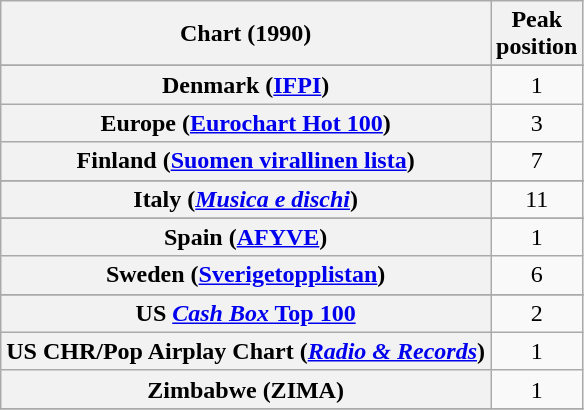<table class="wikitable sortable plainrowheaders" style="text-align:center">
<tr>
<th>Chart (1990)</th>
<th>Peak<br>position</th>
</tr>
<tr>
</tr>
<tr>
</tr>
<tr>
</tr>
<tr>
</tr>
<tr>
</tr>
<tr>
<th scope="row">Denmark (<a href='#'>IFPI</a>)</th>
<td>1</td>
</tr>
<tr>
<th scope="row">Europe (<a href='#'>Eurochart Hot 100</a>)</th>
<td>3</td>
</tr>
<tr>
<th scope="row">Finland (<a href='#'>Suomen virallinen lista</a>)</th>
<td>7</td>
</tr>
<tr>
</tr>
<tr>
<th scope="row">Italy (<em><a href='#'>Musica e dischi</a></em>)</th>
<td>11</td>
</tr>
<tr>
</tr>
<tr>
</tr>
<tr>
</tr>
<tr>
</tr>
<tr>
<th scope="row">Spain (<a href='#'>AFYVE</a>)</th>
<td>1</td>
</tr>
<tr>
<th scope="row">Sweden (<a href='#'>Sverigetopplistan</a>)</th>
<td>6</td>
</tr>
<tr>
</tr>
<tr>
</tr>
<tr>
</tr>
<tr>
</tr>
<tr>
<th scope="row">US <a href='#'><em>Cash Box</em> Top 100</a></th>
<td>2</td>
</tr>
<tr>
<th scope="row">US CHR/Pop Airplay Chart (<em><a href='#'>Radio & Records</a></em>)</th>
<td>1</td>
</tr>
<tr>
<th scope="row">Zimbabwe (ZIMA)</th>
<td>1</td>
</tr>
<tr>
</tr>
</table>
